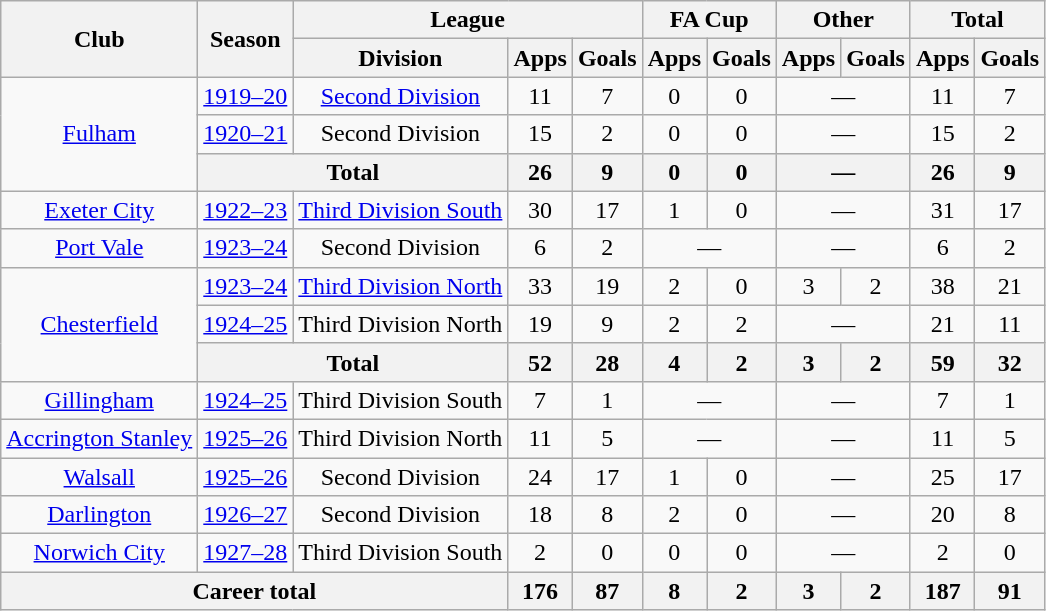<table class="wikitable" style="text-align: center;">
<tr>
<th rowspan="2">Club</th>
<th rowspan="2">Season</th>
<th colspan="3">League</th>
<th colspan="2">FA Cup</th>
<th colspan="2">Other</th>
<th colspan="2">Total</th>
</tr>
<tr>
<th>Division</th>
<th>Apps</th>
<th>Goals</th>
<th>Apps</th>
<th>Goals</th>
<th>Apps</th>
<th>Goals</th>
<th>Apps</th>
<th>Goals</th>
</tr>
<tr>
<td rowspan="3"><a href='#'>Fulham</a></td>
<td><a href='#'>1919–20</a></td>
<td><a href='#'>Second Division</a></td>
<td>11</td>
<td>7</td>
<td>0</td>
<td>0</td>
<td colspan="2">—</td>
<td>11</td>
<td>7</td>
</tr>
<tr>
<td><a href='#'>1920–21</a></td>
<td>Second Division</td>
<td>15</td>
<td>2</td>
<td>0</td>
<td>0</td>
<td colspan="2">—</td>
<td>15</td>
<td>2</td>
</tr>
<tr>
<th colspan="2">Total</th>
<th>26</th>
<th>9</th>
<th>0</th>
<th>0</th>
<th colspan="2">—</th>
<th>26</th>
<th>9</th>
</tr>
<tr>
<td><a href='#'>Exeter City</a></td>
<td><a href='#'>1922–23</a></td>
<td><a href='#'>Third Division South</a></td>
<td>30</td>
<td>17</td>
<td>1</td>
<td>0</td>
<td colspan="2">—</td>
<td>31</td>
<td>17</td>
</tr>
<tr>
<td><a href='#'>Port Vale</a></td>
<td><a href='#'>1923–24</a></td>
<td>Second Division</td>
<td>6</td>
<td>2</td>
<td colspan="2">—</td>
<td colspan="2">—</td>
<td>6</td>
<td>2</td>
</tr>
<tr>
<td rowspan="3"><a href='#'>Chesterfield</a></td>
<td><a href='#'>1923–24</a></td>
<td><a href='#'>Third Division North</a></td>
<td>33</td>
<td>19</td>
<td>2</td>
<td>0</td>
<td>3</td>
<td>2</td>
<td>38</td>
<td>21</td>
</tr>
<tr>
<td><a href='#'>1924–25</a></td>
<td>Third Division North</td>
<td>19</td>
<td>9</td>
<td>2</td>
<td>2</td>
<td colspan="2">—</td>
<td>21</td>
<td>11</td>
</tr>
<tr>
<th colspan="2">Total</th>
<th>52</th>
<th>28</th>
<th>4</th>
<th>2</th>
<th>3</th>
<th>2</th>
<th>59</th>
<th>32</th>
</tr>
<tr>
<td><a href='#'>Gillingham</a></td>
<td><a href='#'>1924–25</a></td>
<td>Third Division South</td>
<td>7</td>
<td>1</td>
<td colspan="2">—</td>
<td colspan="2">—</td>
<td>7</td>
<td>1</td>
</tr>
<tr>
<td><a href='#'>Accrington Stanley</a></td>
<td><a href='#'>1925–26</a></td>
<td>Third Division North</td>
<td>11</td>
<td>5</td>
<td colspan="2">—</td>
<td colspan="2">—</td>
<td>11</td>
<td>5</td>
</tr>
<tr>
<td><a href='#'>Walsall</a></td>
<td><a href='#'>1925–26</a></td>
<td>Second Division</td>
<td>24</td>
<td>17</td>
<td>1</td>
<td>0</td>
<td colspan="2">—</td>
<td>25</td>
<td>17</td>
</tr>
<tr>
<td><a href='#'>Darlington</a></td>
<td><a href='#'>1926–27</a></td>
<td>Second Division</td>
<td>18</td>
<td>8</td>
<td>2</td>
<td>0</td>
<td colspan="2">—</td>
<td>20</td>
<td>8</td>
</tr>
<tr>
<td><a href='#'>Norwich City</a></td>
<td><a href='#'>1927–28</a></td>
<td>Third Division South</td>
<td>2</td>
<td>0</td>
<td>0</td>
<td>0</td>
<td colspan="2">—</td>
<td>2</td>
<td>0</td>
</tr>
<tr>
<th colspan="3">Career total</th>
<th>176</th>
<th>87</th>
<th>8</th>
<th>2</th>
<th>3</th>
<th>2</th>
<th>187</th>
<th>91</th>
</tr>
</table>
